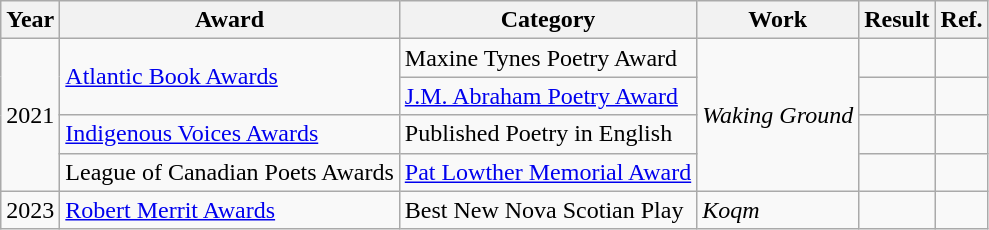<table class="wikitable">
<tr>
<th>Year</th>
<th>Award</th>
<th>Category</th>
<th>Work</th>
<th>Result</th>
<th>Ref.</th>
</tr>
<tr>
<td rowspan="4">2021</td>
<td rowspan="2"><a href='#'>Atlantic Book Awards</a></td>
<td>Maxine Tynes Poetry Award</td>
<td rowspan="4"><em>Waking Ground</em></td>
<td></td>
<td></td>
</tr>
<tr>
<td><a href='#'>J.M. Abraham Poetry Award</a></td>
<td></td>
<td></td>
</tr>
<tr>
<td><a href='#'>Indigenous Voices Awards</a></td>
<td>Published Poetry in English</td>
<td></td>
<td></td>
</tr>
<tr>
<td>League of Canadian Poets Awards</td>
<td><a href='#'>Pat Lowther Memorial Award</a></td>
<td></td>
<td></td>
</tr>
<tr>
<td>2023</td>
<td><a href='#'>Robert Merrit Awards</a></td>
<td>Best New Nova Scotian Play</td>
<td><em>Koqm</em></td>
<td></td>
<td></td>
</tr>
</table>
